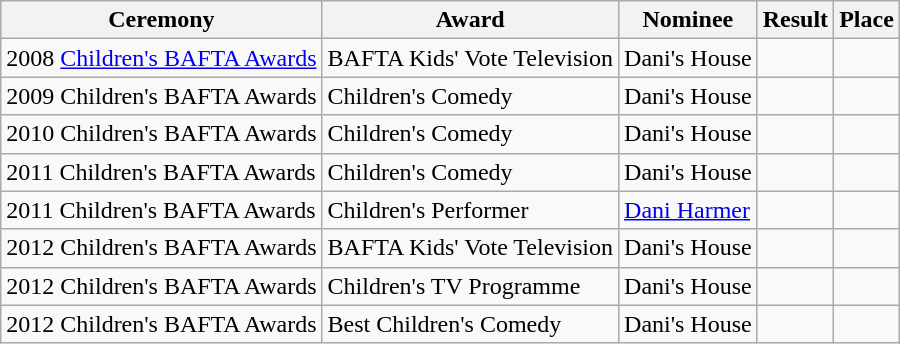<table class="wikitable">
<tr>
<th>Ceremony</th>
<th>Award</th>
<th>Nominee</th>
<th>Result</th>
<th>Place</th>
</tr>
<tr>
<td>2008 <a href='#'>Children's BAFTA Awards</a></td>
<td>BAFTA Kids' Vote Television</td>
<td>Dani's House</td>
<td></td>
<td></td>
</tr>
<tr>
<td>2009 Children's BAFTA Awards</td>
<td>Children's Comedy</td>
<td>Dani's House</td>
<td></td>
<td></td>
</tr>
<tr>
<td>2010 Children's BAFTA Awards</td>
<td>Children's Comedy</td>
<td>Dani's House</td>
<td></td>
<td></td>
</tr>
<tr>
<td>2011 Children's BAFTA Awards</td>
<td>Children's Comedy</td>
<td>Dani's House</td>
<td></td>
<td></td>
</tr>
<tr>
<td>2011 Children's BAFTA Awards</td>
<td>Children's Performer</td>
<td><a href='#'>Dani Harmer</a></td>
<td></td>
<td></td>
</tr>
<tr>
<td>2012 Children's BAFTA Awards</td>
<td>BAFTA Kids' Vote Television</td>
<td>Dani's House</td>
<td></td>
<td></td>
</tr>
<tr>
<td>2012 Children's BAFTA Awards</td>
<td>Children's TV Programme</td>
<td>Dani's House</td>
<td></td>
<td></td>
</tr>
<tr>
<td>2012 Children's BAFTA Awards</td>
<td>Best Children's Comedy</td>
<td>Dani's House</td>
<td></td>
<td></td>
</tr>
</table>
